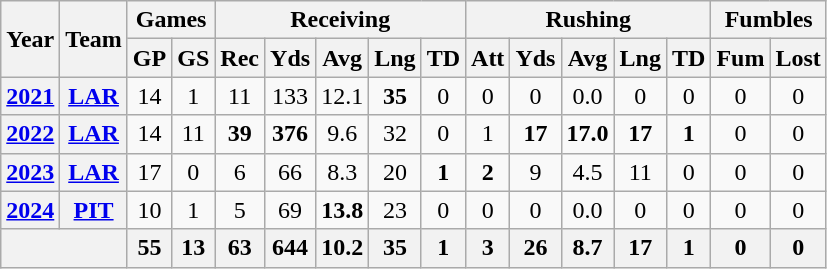<table class= "wikitable" style="text-align:center;">
<tr>
<th rowspan="2">Year</th>
<th rowspan="2">Team</th>
<th colspan="2">Games</th>
<th colspan="5">Receiving</th>
<th colspan="5">Rushing</th>
<th colspan="2">Fumbles</th>
</tr>
<tr>
<th>GP</th>
<th>GS</th>
<th>Rec</th>
<th>Yds</th>
<th>Avg</th>
<th>Lng</th>
<th>TD</th>
<th>Att</th>
<th>Yds</th>
<th>Avg</th>
<th>Lng</th>
<th>TD</th>
<th>Fum</th>
<th>Lost</th>
</tr>
<tr>
<th><a href='#'>2021</a></th>
<th><a href='#'>LAR</a></th>
<td>14</td>
<td>1</td>
<td>11</td>
<td>133</td>
<td>12.1</td>
<td><strong>35</strong></td>
<td>0</td>
<td>0</td>
<td>0</td>
<td>0.0</td>
<td>0</td>
<td>0</td>
<td>0</td>
<td>0</td>
</tr>
<tr>
<th><a href='#'>2022</a></th>
<th><a href='#'>LAR</a></th>
<td>14</td>
<td>11</td>
<td><strong>39</strong></td>
<td><strong>376</strong></td>
<td>9.6</td>
<td>32</td>
<td>0</td>
<td>1</td>
<td><strong>17</strong></td>
<td><strong>17.0</strong></td>
<td><strong>17</strong></td>
<td><strong>1</strong></td>
<td>0</td>
<td>0</td>
</tr>
<tr>
<th><a href='#'>2023</a></th>
<th><a href='#'>LAR</a></th>
<td>17</td>
<td>0</td>
<td>6</td>
<td>66</td>
<td>8.3</td>
<td>20</td>
<td><strong>1</strong></td>
<td><strong>2</strong></td>
<td>9</td>
<td>4.5</td>
<td>11</td>
<td>0</td>
<td>0</td>
<td>0</td>
</tr>
<tr>
<th><a href='#'>2024</a></th>
<th><a href='#'>PIT</a></th>
<td>10</td>
<td>1</td>
<td>5</td>
<td>69</td>
<td><strong>13.8</strong></td>
<td>23</td>
<td>0</td>
<td>0</td>
<td>0</td>
<td>0.0</td>
<td>0</td>
<td>0</td>
<td>0</td>
<td>0</td>
</tr>
<tr>
<th colspan="2"></th>
<th>55</th>
<th>13</th>
<th>63</th>
<th>644</th>
<th>10.2</th>
<th>35</th>
<th>1</th>
<th>3</th>
<th>26</th>
<th>8.7</th>
<th>17</th>
<th>1</th>
<th>0</th>
<th>0</th>
</tr>
</table>
